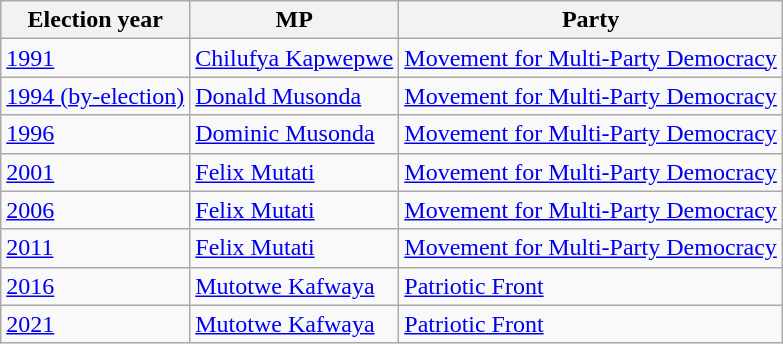<table class=wikitable>
<tr>
<th>Election year</th>
<th>MP</th>
<th>Party</th>
</tr>
<tr>
<td><a href='#'>1991</a></td>
<td><a href='#'>Chilufya Kapwepwe</a></td>
<td><a href='#'>Movement for Multi-Party Democracy</a></td>
</tr>
<tr>
<td><a href='#'>1994 (by-election)</a></td>
<td><a href='#'>Donald Musonda</a></td>
<td><a href='#'>Movement for Multi-Party Democracy</a></td>
</tr>
<tr>
<td><a href='#'>1996</a></td>
<td><a href='#'>Dominic Musonda</a></td>
<td><a href='#'>Movement for Multi-Party Democracy</a></td>
</tr>
<tr>
<td><a href='#'>2001</a></td>
<td><a href='#'>Felix Mutati</a></td>
<td><a href='#'>Movement for Multi-Party Democracy</a></td>
</tr>
<tr>
<td><a href='#'>2006</a></td>
<td><a href='#'>Felix Mutati</a></td>
<td><a href='#'>Movement for Multi-Party Democracy</a></td>
</tr>
<tr>
<td><a href='#'>2011</a></td>
<td><a href='#'>Felix Mutati</a></td>
<td><a href='#'>Movement for Multi-Party Democracy</a></td>
</tr>
<tr>
<td><a href='#'>2016</a></td>
<td><a href='#'>Mutotwe Kafwaya</a></td>
<td><a href='#'>Patriotic Front</a></td>
</tr>
<tr>
<td><a href='#'>2021</a></td>
<td><a href='#'>Mutotwe Kafwaya</a></td>
<td><a href='#'>Patriotic Front</a></td>
</tr>
</table>
